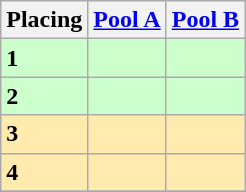<table class=wikitable style="border:1px solid #AAAAAA;">
<tr>
<th>Placing</th>
<th><a href='#'>Pool A</a></th>
<th><a href='#'>Pool B</a></th>
</tr>
<tr style="background: #ccffcc;">
<td><strong>1</strong></td>
<td></td>
<td></td>
</tr>
<tr style="background: #ccffcc;">
<td><strong>2</strong></td>
<td></td>
<td></td>
</tr>
<tr style="background: #ffebad;">
<td><strong>3</strong></td>
<td></td>
<td></td>
</tr>
<tr style="background: #ffebad;">
<td><strong>4</strong></td>
<td></td>
<td></td>
</tr>
<tr>
</tr>
</table>
